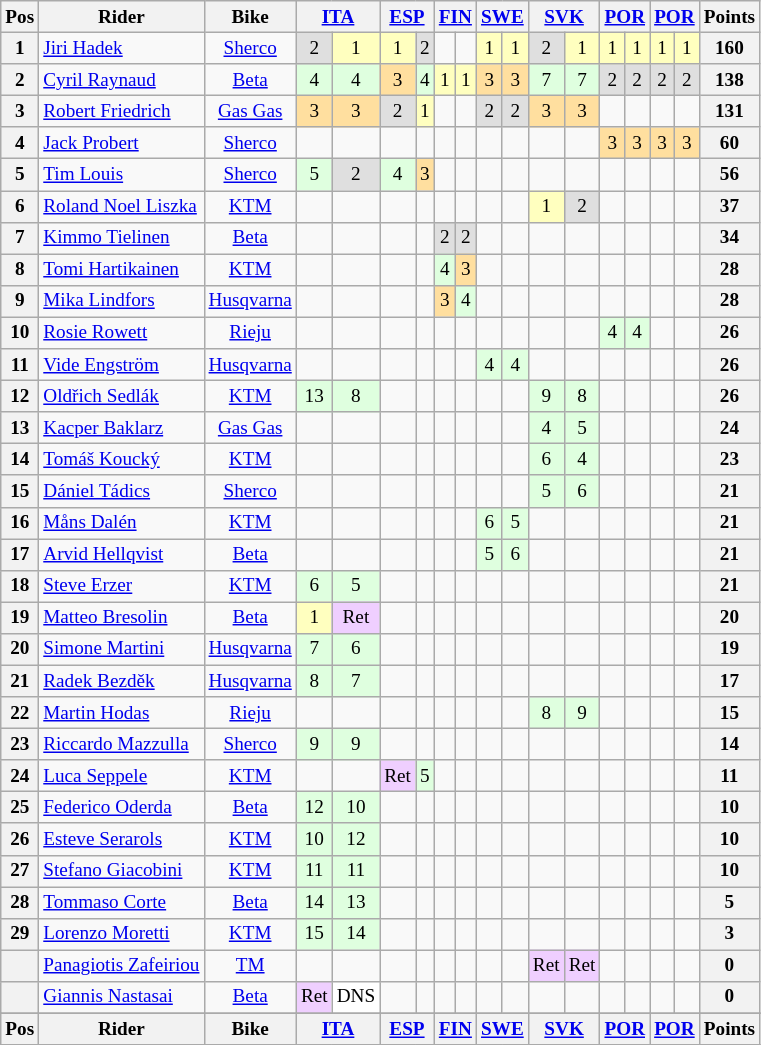<table class="wikitable" style="font-size: 80%; text-align:center">
<tr valign="top">
<th valign="middle">Pos</th>
<th valign="middle">Rider</th>
<th valign="middle">Bike</th>
<th colspan=2><a href='#'>ITA</a><br></th>
<th colspan=2><a href='#'>ESP</a><br></th>
<th colspan=2><a href='#'>FIN</a><br></th>
<th colspan=2><a href='#'>SWE</a><br></th>
<th colspan=2><a href='#'>SVK</a><br></th>
<th colspan=2><a href='#'>POR</a><br></th>
<th colspan=2><a href='#'>POR</a><br></th>
<th valign="middle">Points</th>
</tr>
<tr>
<th>1</th>
<td align=left> <a href='#'>Jiri Hadek</a></td>
<td><a href='#'>Sherco</a></td>
<td style="background:#dfdfdf;">2</td>
<td style="background:#ffffbf;">1</td>
<td style="background:#ffffbf;">1</td>
<td style="background:#dfdfdf;">2</td>
<td></td>
<td></td>
<td style="background:#ffffbf;">1</td>
<td style="background:#ffffbf;">1</td>
<td style="background:#dfdfdf;">2</td>
<td style="background:#ffffbf;">1</td>
<td style="background:#ffffbf;">1</td>
<td style="background:#ffffbf;">1</td>
<td style="background:#ffffbf;">1</td>
<td style="background:#ffffbf;">1</td>
<th>160</th>
</tr>
<tr>
<th>2</th>
<td align=left> <a href='#'>Cyril Raynaud</a></td>
<td><a href='#'>Beta</a></td>
<td style="background:#dfffdf;">4</td>
<td style="background:#dfffdf;">4</td>
<td style="background:#ffdf9f;">3</td>
<td style="background:#dfffdf;">4</td>
<td style="background:#ffffbf;">1</td>
<td style="background:#ffffbf;">1</td>
<td style="background:#ffdf9f;">3</td>
<td style="background:#ffdf9f;">3</td>
<td style="background:#dfffdf;">7</td>
<td style="background:#dfffdf;">7</td>
<td style="background:#dfdfdf;">2</td>
<td style="background:#dfdfdf;">2</td>
<td style="background:#dfdfdf;">2</td>
<td style="background:#dfdfdf;">2</td>
<th>138</th>
</tr>
<tr>
<th>3</th>
<td align=left> <a href='#'>Robert Friedrich</a></td>
<td><a href='#'>Gas Gas</a></td>
<td style="background:#ffdf9f;">3</td>
<td style="background:#ffdf9f;">3</td>
<td style="background:#dfdfdf;">2</td>
<td style="background:#ffffbf;">1</td>
<td></td>
<td></td>
<td style="background:#dfdfdf;">2</td>
<td style="background:#dfdfdf;">2</td>
<td style="background:#ffdf9f;">3</td>
<td style="background:#ffdf9f;">3</td>
<td></td>
<td></td>
<td></td>
<td></td>
<th>131</th>
</tr>
<tr>
<th>4</th>
<td align=left> <a href='#'>Jack Probert</a></td>
<td><a href='#'>Sherco</a></td>
<td></td>
<td></td>
<td></td>
<td></td>
<td></td>
<td></td>
<td></td>
<td></td>
<td></td>
<td></td>
<td style="background:#ffdf9f;">3</td>
<td style="background:#ffdf9f;">3</td>
<td style="background:#ffdf9f;">3</td>
<td style="background:#ffdf9f;">3</td>
<th>60</th>
</tr>
<tr>
<th>5</th>
<td align=left> <a href='#'>Tim Louis</a></td>
<td><a href='#'>Sherco</a></td>
<td style="background:#dfffdf;">5</td>
<td style="background:#dfdfdf;">2</td>
<td style="background:#dfffdf;">4</td>
<td style="background:#ffdf9f;">3</td>
<td></td>
<td></td>
<td></td>
<td></td>
<td></td>
<td></td>
<td></td>
<td></td>
<td></td>
<td></td>
<th>56</th>
</tr>
<tr>
<th>6</th>
<td align=left> <a href='#'>Roland Noel Liszka</a></td>
<td><a href='#'>KTM</a></td>
<td></td>
<td></td>
<td></td>
<td></td>
<td></td>
<td></td>
<td></td>
<td></td>
<td style="background:#ffffbf;">1</td>
<td style="background:#dfdfdf;">2</td>
<td></td>
<td></td>
<td></td>
<td></td>
<th>37</th>
</tr>
<tr>
<th>7</th>
<td align=left> <a href='#'>Kimmo Tielinen</a></td>
<td><a href='#'>Beta</a></td>
<td></td>
<td></td>
<td></td>
<td></td>
<td style="background:#dfdfdf;">2</td>
<td style="background:#dfdfdf;">2</td>
<td></td>
<td></td>
<td></td>
<td></td>
<td></td>
<td></td>
<td></td>
<td></td>
<th>34</th>
</tr>
<tr>
<th>8</th>
<td align=left> <a href='#'>Tomi Hartikainen</a></td>
<td><a href='#'>KTM</a></td>
<td></td>
<td></td>
<td></td>
<td></td>
<td style="background:#dfffdf;">4</td>
<td style="background:#ffdf9f;">3</td>
<td></td>
<td></td>
<td></td>
<td></td>
<td></td>
<td></td>
<td></td>
<td></td>
<th>28</th>
</tr>
<tr>
<th>9</th>
<td align=left> <a href='#'>Mika Lindfors</a></td>
<td><a href='#'>Husqvarna</a></td>
<td></td>
<td></td>
<td></td>
<td></td>
<td style="background:#ffdf9f;">3</td>
<td style="background:#dfffdf;">4</td>
<td></td>
<td></td>
<td></td>
<td></td>
<td></td>
<td></td>
<td></td>
<td></td>
<th>28</th>
</tr>
<tr>
<th>10</th>
<td align=left> <a href='#'>Rosie Rowett</a></td>
<td><a href='#'>Rieju</a></td>
<td></td>
<td></td>
<td></td>
<td></td>
<td></td>
<td></td>
<td></td>
<td></td>
<td></td>
<td></td>
<td style="background:#dfffdf;">4</td>
<td style="background:#dfffdf;">4</td>
<td></td>
<td></td>
<th>26</th>
</tr>
<tr>
<th>11</th>
<td align=left> <a href='#'>Vide Engström</a></td>
<td><a href='#'>Husqvarna</a></td>
<td></td>
<td></td>
<td></td>
<td></td>
<td></td>
<td></td>
<td style="background:#dfffdf;">4</td>
<td style="background:#dfffdf;">4</td>
<td></td>
<td></td>
<td></td>
<td></td>
<td></td>
<td></td>
<th>26</th>
</tr>
<tr>
<th>12</th>
<td align=left> <a href='#'>Oldřich Sedlák</a></td>
<td><a href='#'>KTM</a></td>
<td style="background:#dfffdf;">13</td>
<td style="background:#dfffdf;">8</td>
<td></td>
<td></td>
<td></td>
<td></td>
<td></td>
<td></td>
<td style="background:#dfffdf;">9</td>
<td style="background:#dfffdf;">8</td>
<td></td>
<td></td>
<td></td>
<td></td>
<th>26</th>
</tr>
<tr>
<th>13</th>
<td align=left> <a href='#'>Kacper Baklarz</a></td>
<td><a href='#'>Gas Gas</a></td>
<td></td>
<td></td>
<td></td>
<td></td>
<td></td>
<td></td>
<td></td>
<td></td>
<td style="background:#dfffdf;">4</td>
<td style="background:#dfffdf;">5</td>
<td></td>
<td></td>
<td></td>
<td></td>
<th>24</th>
</tr>
<tr>
<th>14</th>
<td align=left> <a href='#'>Tomáš Koucký</a></td>
<td><a href='#'>KTM</a></td>
<td></td>
<td></td>
<td></td>
<td></td>
<td></td>
<td></td>
<td></td>
<td></td>
<td style="background:#dfffdf;">6</td>
<td style="background:#dfffdf;">4</td>
<td></td>
<td></td>
<td></td>
<td></td>
<th>23</th>
</tr>
<tr>
<th>15</th>
<td align=left> <a href='#'>Dániel Tádics</a></td>
<td><a href='#'>Sherco</a></td>
<td></td>
<td></td>
<td></td>
<td></td>
<td></td>
<td></td>
<td></td>
<td></td>
<td style="background:#dfffdf;">5</td>
<td style="background:#dfffdf;">6</td>
<td></td>
<td></td>
<td></td>
<td></td>
<th>21</th>
</tr>
<tr>
<th>16</th>
<td align=left> <a href='#'>Måns Dalén</a></td>
<td><a href='#'>KTM</a></td>
<td></td>
<td></td>
<td></td>
<td></td>
<td></td>
<td></td>
<td style="background:#dfffdf;">6</td>
<td style="background:#dfffdf;">5</td>
<td></td>
<td></td>
<td></td>
<td></td>
<td></td>
<td></td>
<th>21</th>
</tr>
<tr>
<th>17</th>
<td align=left> <a href='#'>Arvid Hellqvist</a></td>
<td><a href='#'>Beta</a></td>
<td></td>
<td></td>
<td></td>
<td></td>
<td></td>
<td></td>
<td style="background:#dfffdf;">5</td>
<td style="background:#dfffdf;">6</td>
<td></td>
<td></td>
<td></td>
<td></td>
<td></td>
<td></td>
<th>21</th>
</tr>
<tr>
<th>18</th>
<td align=left> <a href='#'>Steve Erzer</a></td>
<td><a href='#'>KTM</a></td>
<td style="background:#dfffdf;">6</td>
<td style="background:#dfffdf;">5</td>
<td></td>
<td></td>
<td></td>
<td></td>
<td></td>
<td></td>
<td></td>
<td></td>
<td></td>
<td></td>
<td></td>
<td></td>
<th>21</th>
</tr>
<tr>
<th>19</th>
<td align=left> <a href='#'>Matteo Bresolin</a></td>
<td><a href='#'>Beta</a></td>
<td style="background:#ffffbf;">1</td>
<td style="background:#efcfff;">Ret</td>
<td></td>
<td></td>
<td></td>
<td></td>
<td></td>
<td></td>
<td></td>
<td></td>
<td></td>
<td></td>
<td></td>
<td></td>
<th>20</th>
</tr>
<tr>
<th>20</th>
<td align=left> <a href='#'>Simone Martini</a></td>
<td><a href='#'>Husqvarna</a></td>
<td style="background:#dfffdf;">7</td>
<td style="background:#dfffdf;">6</td>
<td></td>
<td></td>
<td></td>
<td></td>
<td></td>
<td></td>
<td></td>
<td></td>
<td></td>
<td></td>
<td></td>
<td></td>
<th>19</th>
</tr>
<tr>
<th>21</th>
<td align=left> <a href='#'>Radek Bezděk</a></td>
<td><a href='#'>Husqvarna</a></td>
<td style="background:#dfffdf;">8</td>
<td style="background:#dfffdf;">7</td>
<td></td>
<td></td>
<td></td>
<td></td>
<td></td>
<td></td>
<td></td>
<td></td>
<td></td>
<td></td>
<td></td>
<td></td>
<th>17</th>
</tr>
<tr>
<th>22</th>
<td align=left> <a href='#'>Martin Hodas</a></td>
<td><a href='#'>Rieju</a></td>
<td></td>
<td></td>
<td></td>
<td></td>
<td></td>
<td></td>
<td></td>
<td></td>
<td style="background:#dfffdf;">8</td>
<td style="background:#dfffdf;">9</td>
<td></td>
<td></td>
<td></td>
<td></td>
<th>15</th>
</tr>
<tr>
<th>23</th>
<td align=left> <a href='#'>Riccardo Mazzulla</a></td>
<td><a href='#'>Sherco</a></td>
<td style="background:#dfffdf;">9</td>
<td style="background:#dfffdf;">9</td>
<td></td>
<td></td>
<td></td>
<td></td>
<td></td>
<td></td>
<td></td>
<td></td>
<td></td>
<td></td>
<td></td>
<td></td>
<th>14</th>
</tr>
<tr>
<th>24</th>
<td align=left> <a href='#'>Luca Seppele</a></td>
<td><a href='#'>KTM</a></td>
<td></td>
<td></td>
<td style="background:#efcfff;">Ret</td>
<td style="background:#dfffdf;">5</td>
<td></td>
<td></td>
<td></td>
<td></td>
<td></td>
<td></td>
<td></td>
<td></td>
<td></td>
<td></td>
<th>11</th>
</tr>
<tr>
<th>25</th>
<td align=left> <a href='#'>Federico Oderda</a></td>
<td><a href='#'>Beta</a></td>
<td style="background:#dfffdf;">12</td>
<td style="background:#dfffdf;">10</td>
<td></td>
<td></td>
<td></td>
<td></td>
<td></td>
<td></td>
<td></td>
<td></td>
<td></td>
<td></td>
<td></td>
<td></td>
<th>10</th>
</tr>
<tr>
<th>26</th>
<td align=left> <a href='#'>Esteve Serarols</a></td>
<td><a href='#'>KTM</a></td>
<td style="background:#dfffdf;">10</td>
<td style="background:#dfffdf;">12</td>
<td></td>
<td></td>
<td></td>
<td></td>
<td></td>
<td></td>
<td></td>
<td></td>
<td></td>
<td></td>
<td></td>
<td></td>
<th>10</th>
</tr>
<tr>
<th>27</th>
<td align=left> <a href='#'>Stefano Giacobini</a></td>
<td><a href='#'>KTM</a></td>
<td style="background:#dfffdf;">11</td>
<td style="background:#dfffdf;">11</td>
<td></td>
<td></td>
<td></td>
<td></td>
<td></td>
<td></td>
<td></td>
<td></td>
<td></td>
<td></td>
<td></td>
<td></td>
<th>10</th>
</tr>
<tr>
<th>28</th>
<td align=left> <a href='#'>Tommaso Corte</a></td>
<td><a href='#'>Beta</a></td>
<td style="background:#dfffdf;">14</td>
<td style="background:#dfffdf;">13</td>
<td></td>
<td></td>
<td></td>
<td></td>
<td></td>
<td></td>
<td></td>
<td></td>
<td></td>
<td></td>
<td></td>
<td></td>
<th>5</th>
</tr>
<tr>
<th>29</th>
<td align=left> <a href='#'>Lorenzo Moretti</a></td>
<td><a href='#'>KTM</a></td>
<td style="background:#dfffdf;">15</td>
<td style="background:#dfffdf;">14</td>
<td></td>
<td></td>
<td></td>
<td></td>
<td></td>
<td></td>
<td></td>
<td></td>
<td></td>
<td></td>
<td></td>
<td></td>
<th>3</th>
</tr>
<tr>
<th></th>
<td align=left> <a href='#'>Panagiotis Zafeiriou</a></td>
<td><a href='#'>TM</a></td>
<td></td>
<td></td>
<td></td>
<td></td>
<td></td>
<td></td>
<td></td>
<td></td>
<td style="background:#efcfff;">Ret</td>
<td style="background:#efcfff;">Ret</td>
<td></td>
<td></td>
<td></td>
<td></td>
<th>0</th>
</tr>
<tr>
<th></th>
<td align=left> <a href='#'>Giannis Nastasai</a></td>
<td><a href='#'>Beta</a></td>
<td style="background:#efcfff;">Ret</td>
<td style="background:#ffffff;">DNS</td>
<td></td>
<td></td>
<td></td>
<td></td>
<td></td>
<td></td>
<td></td>
<td></td>
<td></td>
<td></td>
<td></td>
<td></td>
<th>0</th>
</tr>
<tr>
</tr>
<tr valign="top">
<th valign="middle">Pos</th>
<th valign="middle">Rider</th>
<th valign="middle">Bike</th>
<th colspan=2><a href='#'>ITA</a><br></th>
<th colspan=2><a href='#'>ESP</a><br></th>
<th colspan=2><a href='#'>FIN</a><br></th>
<th colspan=2><a href='#'>SWE</a><br></th>
<th colspan=2><a href='#'>SVK</a><br></th>
<th colspan=2><a href='#'>POR</a><br></th>
<th colspan=2><a href='#'>POR</a><br></th>
<th valign="middle">Points</th>
</tr>
<tr>
</tr>
</table>
